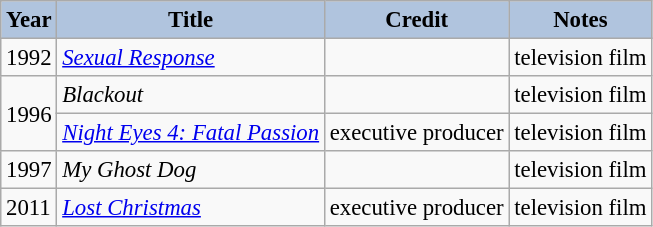<table class="wikitable" style="font-size:95%;">
<tr>
<th style="background:#B0C4DE;">Year</th>
<th style="background:#B0C4DE;">Title</th>
<th style="background:#B0C4DE;">Credit</th>
<th style="background:#B0C4DE;">Notes</th>
</tr>
<tr>
<td>1992</td>
<td><em><a href='#'>Sexual Response</a></em></td>
<td></td>
<td>television film</td>
</tr>
<tr>
<td rowspan=2>1996</td>
<td><em>Blackout</em></td>
<td></td>
<td>television film</td>
</tr>
<tr>
<td><em><a href='#'>Night Eyes 4: Fatal Passion</a></em></td>
<td>executive producer</td>
<td>television film</td>
</tr>
<tr>
<td>1997</td>
<td><em>My Ghost Dog</em></td>
<td></td>
<td>television film</td>
</tr>
<tr>
<td>2011</td>
<td><em><a href='#'>Lost Christmas</a></em></td>
<td>executive producer</td>
<td>television film</td>
</tr>
</table>
